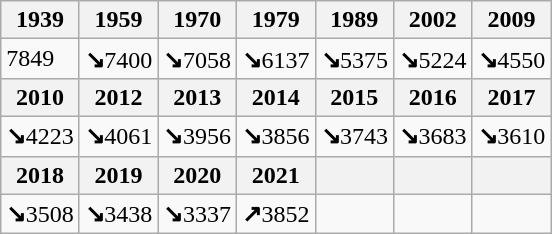<table class="wikitable">
<tr>
<th>1939</th>
<th>1959</th>
<th>1970</th>
<th>1979</th>
<th>1989</th>
<th>2002</th>
<th>2009</th>
</tr>
<tr>
<td>7849</td>
<td><strong>↘</strong>7400</td>
<td><strong>↘</strong>7058</td>
<td><strong>↘</strong>6137</td>
<td><strong>↘</strong>5375</td>
<td><strong>↘</strong>5224</td>
<td><strong>↘</strong>4550</td>
</tr>
<tr>
<th>2010</th>
<th>2012</th>
<th>2013</th>
<th>2014</th>
<th>2015</th>
<th>2016</th>
<th>2017</th>
</tr>
<tr>
<td><strong>↘</strong>4223</td>
<td><strong>↘</strong>4061</td>
<td><strong>↘</strong>3956</td>
<td><strong>↘</strong>3856</td>
<td><strong>↘</strong>3743</td>
<td><strong>↘</strong>3683</td>
<td><strong>↘</strong>3610</td>
</tr>
<tr>
<th>2018</th>
<th>2019</th>
<th>2020</th>
<th>2021</th>
<th></th>
<th></th>
<th></th>
</tr>
<tr>
<td><strong>↘</strong>3508</td>
<td><strong>↘</strong>3438</td>
<td><strong>↘</strong>3337</td>
<td><strong>↗</strong>3852</td>
<td></td>
<td></td>
</tr>
</table>
